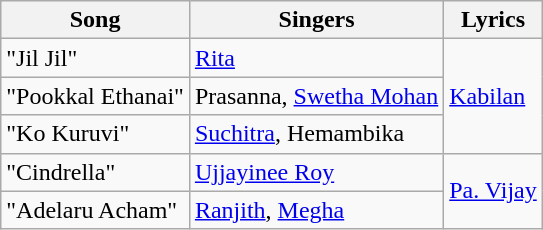<table class="wikitable">
<tr>
<th>Song</th>
<th>Singers</th>
<th>Lyrics</th>
</tr>
<tr>
<td>"Jil Jil"</td>
<td><a href='#'>Rita</a></td>
<td rowspan=3><a href='#'>Kabilan</a></td>
</tr>
<tr>
<td>"Pookkal Ethanai"</td>
<td>Prasanna, <a href='#'>Swetha Mohan</a></td>
</tr>
<tr>
<td>"Ko Kuruvi"</td>
<td><a href='#'>Suchitra</a>, Hemambika</td>
</tr>
<tr>
<td>"Cindrella"</td>
<td><a href='#'>Ujjayinee Roy</a></td>
<td rowspan=2><a href='#'>Pa. Vijay</a></td>
</tr>
<tr>
<td>"Adelaru Acham"</td>
<td><a href='#'>Ranjith</a>, <a href='#'>Megha</a></td>
</tr>
</table>
